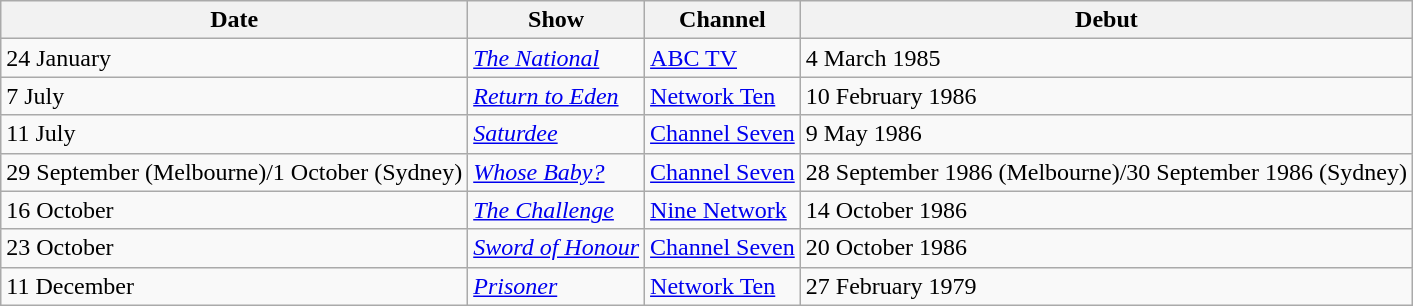<table class="wikitable">
<tr ">
<th>Date</th>
<th>Show</th>
<th>Channel</th>
<th>Debut</th>
</tr>
<tr>
<td>24 January</td>
<td><em><a href='#'>The National</a></em></td>
<td><a href='#'>ABC TV</a></td>
<td>4 March 1985</td>
</tr>
<tr>
<td>7 July</td>
<td><em><a href='#'>Return to Eden</a></em></td>
<td><a href='#'>Network Ten</a></td>
<td>10 February 1986</td>
</tr>
<tr>
<td>11 July</td>
<td><em><a href='#'>Saturdee</a></em></td>
<td><a href='#'>Channel Seven</a></td>
<td>9 May 1986</td>
</tr>
<tr>
<td>29 September (Melbourne)/1 October (Sydney)</td>
<td><em><a href='#'>Whose Baby?</a></em></td>
<td><a href='#'>Channel Seven</a></td>
<td>28 September 1986 (Melbourne)/30 September 1986 (Sydney)</td>
</tr>
<tr>
<td>16 October</td>
<td><em><a href='#'>The Challenge</a></em></td>
<td><a href='#'>Nine Network</a></td>
<td>14 October 1986</td>
</tr>
<tr>
<td>23 October</td>
<td><em><a href='#'>Sword of Honour</a></em></td>
<td><a href='#'>Channel Seven</a></td>
<td>20 October 1986</td>
</tr>
<tr>
<td>11 December</td>
<td><em><a href='#'>Prisoner</a></em></td>
<td><a href='#'>Network Ten</a></td>
<td>27 February 1979</td>
</tr>
</table>
